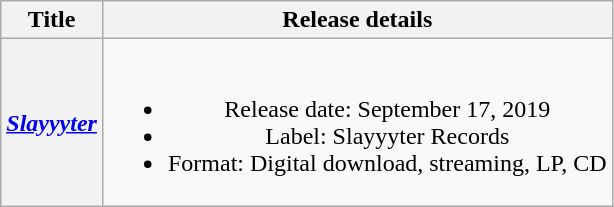<table class="wikitable plainrowheaders" style="text-align:center;">
<tr>
<th scope="col">Title</th>
<th scope="col">Release details</th>
</tr>
<tr>
<th scope="row"><em><a href='#'>Slayyyter</a></em></th>
<td><br><ul><li>Release date: September 17, 2019</li><li>Label: Slayyyter Records</li><li>Format: Digital download, streaming, LP, CD</li></ul></td>
</tr>
</table>
